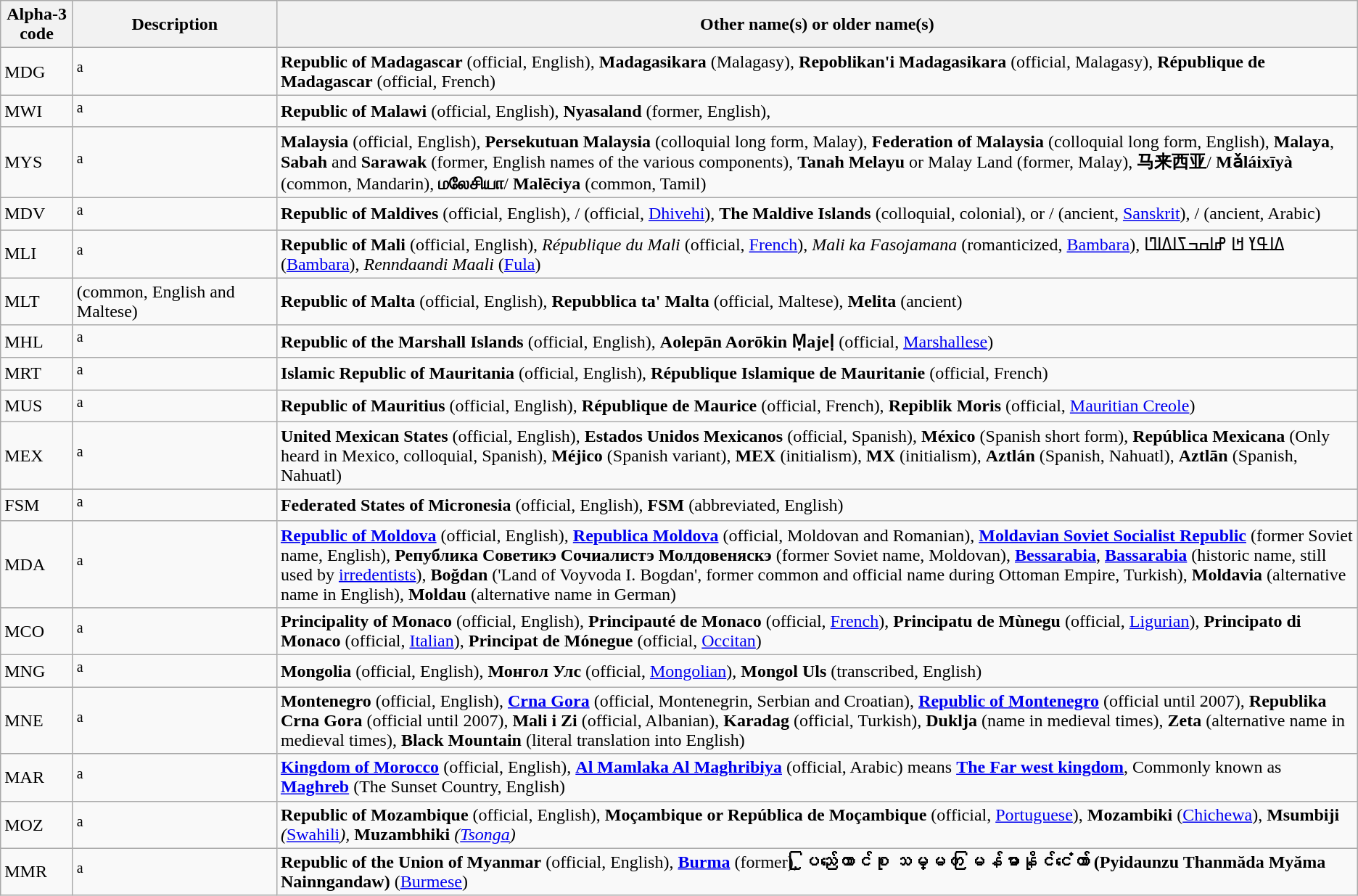<table class="wikitable">
<tr>
<th>Alpha-3 code</th>
<th width=180px>Description</th>
<th>Other name(s) or older name(s)</th>
</tr>
<tr>
<td>MDG</td>
<td>  <sup>a</sup></td>
<td><strong>Republic of Madagascar</strong> (official, English), <strong>Madagasikara</strong> (Malagasy), <strong>Repoblikan'i Madagasikara</strong> (official, Malagasy), <strong>République de Madagascar</strong> (official, French)</td>
</tr>
<tr>
<td>MWI</td>
<td>  <sup>a</sup></td>
<td><strong>Republic of Malawi</strong> (official, English), <strong>Nyasaland</strong> (former, English),</td>
</tr>
<tr>
<td>MYS</td>
<td>  <sup>a</sup></td>
<td><strong>Malaysia</strong> (official, English), <strong>Persekutuan Malaysia</strong> (colloquial long form, Malay), <strong>Federation of Malaysia</strong> (colloquial long form, English), <strong>Malaya</strong>, <strong>Sabah</strong> and <strong>Sarawak</strong> (former, English names of the various components), <strong>Tanah Melayu</strong> or Malay Land (former, Malay), <strong>马来西亚</strong>/ <strong>Mǎláixīyà</strong> (common, Mandarin), <strong>மலேசியா</strong>/ <strong>Malēciya</strong> (common, Tamil)</td>
</tr>
<tr>
<td>MDV</td>
<td>  <sup>a</sup></td>
<td><strong>Republic of Maldives</strong> (official, English), <strong></strong>/ <strong></strong> (official, <a href='#'>Dhivehi</a>), <strong>The Maldive Islands</strong> (colloquial, colonial), <strong></strong> or <strong></strong>/ <strong></strong> (ancient, <a href='#'>Sanskrit</a>), <strong></strong>/ <strong></strong> (ancient, Arabic)</td>
</tr>
<tr>
<td>MLI</td>
<td>  <sup>a</sup></td>
<td><strong>Republic of Mali</strong> (official, English), <em>République du Mali</em> (official, <a href='#'>French</a>), <em>Mali ka Fasojamana</em> (romanticized, <a href='#'>Bambara</a>), ߡߊߟߌ ߞߊ ߝߊߛߏߖߊߡߊߣߊ (<a href='#'>Bambara</a>), <em>Renndaandi Maali</em> (<a href='#'>Fula</a>)</td>
</tr>
<tr>
<td>MLT</td>
<td> (common, English and Maltese)</td>
<td><strong>Republic of Malta</strong> (official, English), <strong>Repubblica ta' Malta</strong> (official, Maltese), <strong>Melita</strong> (ancient)</td>
</tr>
<tr>
<td>MHL</td>
<td>  <sup>a</sup></td>
<td><strong>Republic of the Marshall Islands</strong> (official, English), <strong>Aolepān Aorōkin Ṃajeḷ</strong> (official, <a href='#'>Marshallese</a>)</td>
</tr>
<tr>
<td>MRT</td>
<td>  <sup>a</sup></td>
<td><strong>Islamic Republic of Mauritania</strong> (official, English), <strong>République Islamique de Mauritanie</strong> (official, French)</td>
</tr>
<tr>
<td>MUS</td>
<td>  <sup>a</sup></td>
<td><strong>Republic of Mauritius</strong> (official, English), <strong>République de Maurice</strong> (official, French), <strong>Repiblik Moris</strong> (official, <a href='#'>Mauritian Creole</a>)</td>
</tr>
<tr>
<td>MEX</td>
<td>  <sup>a</sup></td>
<td><strong>United Mexican States</strong> (official, English), <strong>Estados Unidos Mexicanos</strong> (official, Spanish), <strong>México</strong> (Spanish short form), <strong>República Mexicana</strong> (Only heard in Mexico, colloquial, Spanish), <strong>Méjico</strong> (Spanish variant),  <strong>MEX</strong> (initialism), <strong>MX</strong> (initialism), <strong>Aztlán</strong> (Spanish, Nahuatl), <strong>Aztlān</strong> (Spanish, Nahuatl)</td>
</tr>
<tr>
<td>FSM</td>
<td>  <sup>a</sup></td>
<td><strong>Federated States of Micronesia</strong> (official, English), <strong>FSM</strong> (abbreviated, English)</td>
</tr>
<tr>
<td>MDA</td>
<td>  <sup>a</sup></td>
<td><strong><a href='#'>Republic of Moldova</a></strong> (official, English), <strong><a href='#'>Republica Moldova</a></strong> (official, Moldovan and Romanian), <strong><a href='#'>Moldavian Soviet Socialist Republic</a></strong> (former Soviet name, English), <strong>Република Советикэ Сочиалистэ Молдовеняскэ</strong> (former Soviet name, Moldovan), <strong><a href='#'>Bessarabia</a></strong>, <strong><a href='#'>Bassarabia</a></strong> (historic name, still used by <a href='#'>irredentists</a>), <strong>Boğdan</strong> ('Land of Voyvoda I. Bogdan', former common and official name during Ottoman Empire, Turkish), <strong>Moldavia</strong> (alternative name in English), <strong>Moldau</strong> (alternative name in German)</td>
</tr>
<tr>
<td>MCO</td>
<td>  <sup>a</sup></td>
<td><strong>Principality of Monaco</strong> (official, English), <strong>Principauté de Monaco</strong> (official, <a href='#'>French</a>), <strong>Principatu de Mùnegu</strong> (official, <a href='#'>Ligurian</a>), <strong>Principato di Monaco</strong> (official, <a href='#'>Italian</a>), <strong>Principat de Mónegue</strong> (official, <a href='#'>Occitan</a>)</td>
</tr>
<tr>
<td>MNG</td>
<td>  <sup>a</sup></td>
<td><strong>Mongolia</strong> (official, English), <strong>Монгол Улс</strong> (official, <a href='#'>Mongolian</a>), <strong>Mongol Uls</strong> (transcribed, English)</td>
</tr>
<tr>
<td>MNE</td>
<td>  <sup>a</sup></td>
<td><strong>Montenegro</strong> (official, English), <strong><a href='#'>Crna Gora</a></strong> (official, Montenegrin, Serbian and Croatian), <strong><a href='#'>Republic of Montenegro</a></strong> (official until 2007), <strong>Republika Crna Gora</strong> (official until 2007), <strong>Mali i Zi</strong> (official, Albanian), <strong>Karadag</strong> (official, Turkish), <strong>Duklja</strong> (name in medieval times), <strong>Zeta</strong> (alternative name in medieval times), <strong>Black Mountain</strong> (literal translation into English)</td>
</tr>
<tr>
<td>MAR</td>
<td>  <sup>a</sup></td>
<td><strong><a href='#'>Kingdom of Morocco</a></strong> (official, English), <strong><a href='#'>Al Mamlaka Al Maghribiya</a></strong> (official, Arabic) means <strong><a href='#'>The Far west kingdom</a></strong>, Commonly known as <strong><a href='#'>Maghreb</a></strong> (The Sunset Country, English)</td>
</tr>
<tr>
<td>MOZ</td>
<td>  <sup>a</sup></td>
<td><strong>Republic of Mozambique</strong> (official, English), <strong>Moçambique or República de Moçambique</strong> (official, <a href='#'>Portuguese</a>),  <strong>Mozambiki</strong> (<a href='#'>Chichewa</a>), <strong>Msumbiji</strong> <em>(</em><a href='#'>Swahili</a><em>),</em> <strong>Muzambhiki</strong> <em>(<a href='#'>Tsonga</a>)</em></td>
</tr>
<tr>
<td>MMR</td>
<td>  <sup>a</sup></td>
<td><strong>Republic of the Union of Myanmar</strong> (official, English), <strong><a href='#'>Burma</a></strong> (former), <strong>ပြည်ထောင်စု သမ္မတ မြန်မာနိုင်ငံတော်‌ (Pyidaunzu Thanmăda Myăma Nainngandaw)</strong>  (<a href='#'>Burmese</a>)</td>
</tr>
</table>
